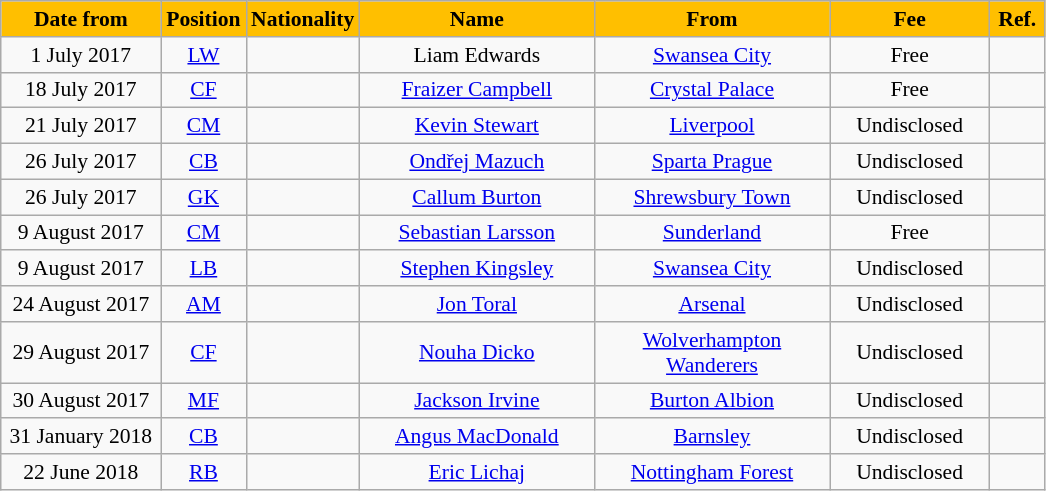<table class="wikitable"  style="text-align:center; font-size:90%; ">
<tr>
<th style="background:#ffbf00; color:#000; width:100px;">Date from</th>
<th style="background:#ffbf00; color:#000; width:50px;">Position</th>
<th style="background:#ffbf00; color:#000; width:50px;">Nationality</th>
<th style="background:#ffbf00; color:#000; width:150px;">Name</th>
<th style="background:#ffbf00; color:#000; width:150px;">From</th>
<th style="background:#ffbf00; color:#000; width:100px;">Fee</th>
<th style="background:#ffbf00; color:#000; width:30px;">Ref.</th>
</tr>
<tr>
<td>1 July 2017</td>
<td><a href='#'>LW</a></td>
<td></td>
<td>Liam Edwards</td>
<td><a href='#'>Swansea City</a></td>
<td>Free</td>
<td></td>
</tr>
<tr>
<td>18 July 2017</td>
<td><a href='#'>CF</a></td>
<td></td>
<td><a href='#'>Fraizer Campbell</a></td>
<td><a href='#'>Crystal Palace</a></td>
<td>Free</td>
<td></td>
</tr>
<tr>
<td>21 July 2017</td>
<td><a href='#'>CM</a></td>
<td></td>
<td><a href='#'>Kevin Stewart</a></td>
<td><a href='#'>Liverpool</a></td>
<td>Undisclosed</td>
<td></td>
</tr>
<tr>
<td>26 July 2017</td>
<td><a href='#'>CB</a></td>
<td></td>
<td><a href='#'>Ondřej Mazuch</a></td>
<td><a href='#'>Sparta Prague</a></td>
<td>Undisclosed</td>
<td></td>
</tr>
<tr>
<td>26 July 2017</td>
<td><a href='#'>GK</a></td>
<td></td>
<td><a href='#'>Callum Burton</a></td>
<td><a href='#'>Shrewsbury Town</a></td>
<td>Undisclosed</td>
<td></td>
</tr>
<tr>
<td>9 August 2017</td>
<td><a href='#'>CM</a></td>
<td></td>
<td><a href='#'>Sebastian Larsson</a></td>
<td><a href='#'>Sunderland</a></td>
<td>Free</td>
<td></td>
</tr>
<tr>
<td>9 August 2017</td>
<td><a href='#'>LB</a></td>
<td></td>
<td><a href='#'>Stephen Kingsley</a></td>
<td><a href='#'>Swansea City</a></td>
<td>Undisclosed</td>
<td></td>
</tr>
<tr>
<td>24 August 2017</td>
<td><a href='#'>AM</a></td>
<td></td>
<td><a href='#'>Jon Toral</a></td>
<td><a href='#'>Arsenal</a></td>
<td>Undisclosed</td>
<td></td>
</tr>
<tr>
<td>29 August 2017</td>
<td><a href='#'>CF</a></td>
<td></td>
<td><a href='#'>Nouha Dicko</a></td>
<td><a href='#'>Wolverhampton Wanderers</a></td>
<td>Undisclosed</td>
<td></td>
</tr>
<tr>
<td>30 August 2017</td>
<td><a href='#'>MF</a></td>
<td></td>
<td><a href='#'>Jackson Irvine</a></td>
<td><a href='#'>Burton Albion</a></td>
<td>Undisclosed</td>
<td></td>
</tr>
<tr>
<td>31 January 2018</td>
<td><a href='#'>CB</a></td>
<td></td>
<td><a href='#'>Angus MacDonald</a></td>
<td><a href='#'>Barnsley</a></td>
<td>Undisclosed</td>
<td></td>
</tr>
<tr>
<td>22 June 2018</td>
<td><a href='#'>RB</a></td>
<td> </td>
<td><a href='#'>Eric Lichaj</a></td>
<td><a href='#'>Nottingham Forest</a></td>
<td>Undisclosed</td>
<td></td>
</tr>
</table>
